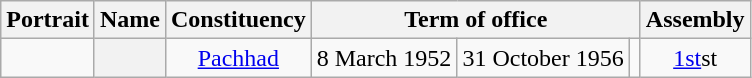<table class="wikitable" style="text-align:center">
<tr>
<th class="unsortable" scope="col">Portrait</th>
<th scope="col" class="sortable">Name</th>
<th scope="col">Constituency</th>
<th colspan="3" scope="colgroup">Term of office</th>
<th scope="col">Assembly</th>
</tr>
<tr align="center">
<td></td>
<th scope="row"></th>
<td><a href='#'>Pachhad</a></td>
<td>8 March 1952</td>
<td>31 October 1956</td>
<td></td>
<td><a href='#'>1st</a>st</td>
</tr>
</table>
